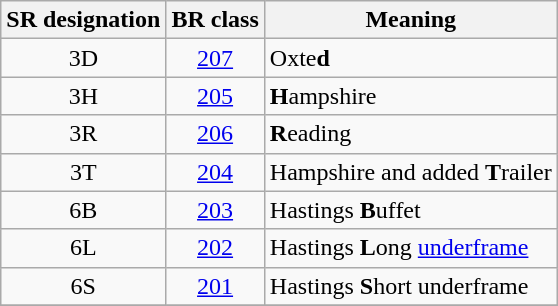<table class="wikitable">
<tr>
<th>SR designation</th>
<th>BR class</th>
<th>Meaning</th>
</tr>
<tr>
<td align=center>3D</td>
<td align=center><a href='#'>207</a></td>
<td>Oxte<strong>d</strong></td>
</tr>
<tr>
<td align=center>3H</td>
<td align=center><a href='#'>205</a></td>
<td><strong>H</strong>ampshire</td>
</tr>
<tr>
<td align=center>3R</td>
<td align=center><a href='#'>206</a></td>
<td><strong>R</strong>eading</td>
</tr>
<tr>
<td align=center>3T</td>
<td align=center><a href='#'>204</a></td>
<td>Hampshire and added <strong>T</strong>railer</td>
</tr>
<tr>
<td align=center>6B</td>
<td align=center><a href='#'>203</a></td>
<td>Hastings <strong>B</strong>uffet</td>
</tr>
<tr>
<td align=center>6L</td>
<td align=center><a href='#'>202</a></td>
<td>Hastings <strong>L</strong>ong <a href='#'>underframe</a></td>
</tr>
<tr>
<td align=center>6S</td>
<td align=center><a href='#'>201</a></td>
<td>Hastings <strong>S</strong>hort underframe</td>
</tr>
<tr>
</tr>
</table>
